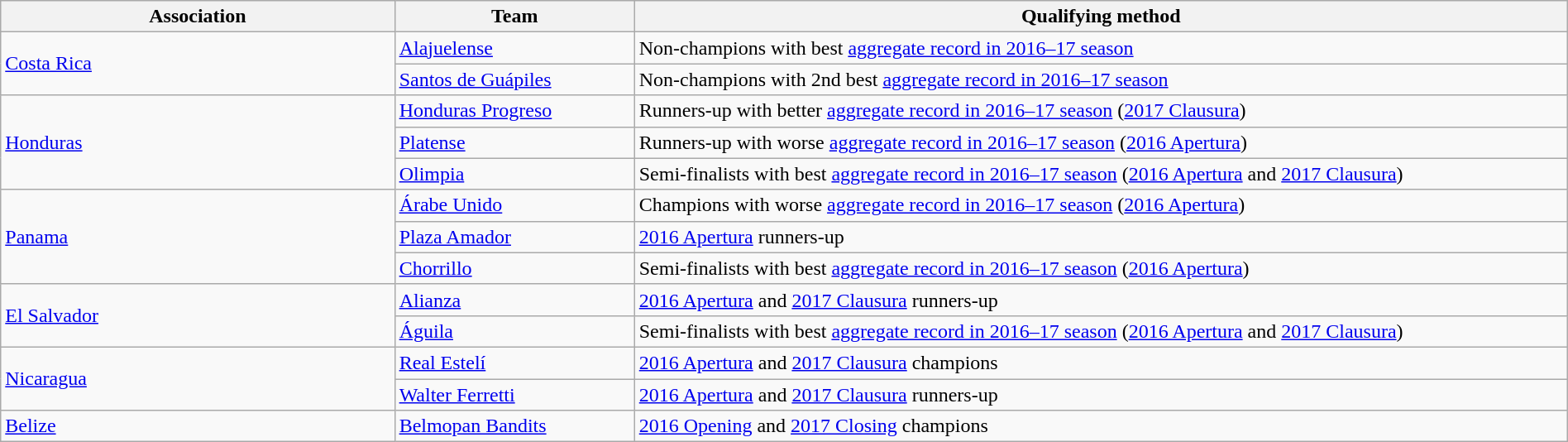<table class="wikitable" style="table-layout:fixed;width:100%;">
<tr>
<th width=25%>Association</th>
<th width=15%>Team</th>
<th width=60%>Qualifying method</th>
</tr>
<tr>
<td rowspan=2> <a href='#'>Costa Rica</a> </td>
<td><a href='#'>Alajuelense</a></td>
<td>Non-champions with best <a href='#'>aggregate record in 2016–17 season</a></td>
</tr>
<tr>
<td><a href='#'>Santos de Guápiles</a></td>
<td>Non-champions with 2nd best <a href='#'>aggregate record in 2016–17 season</a></td>
</tr>
<tr>
<td rowspan=3> <a href='#'>Honduras</a> </td>
<td><a href='#'>Honduras Progreso</a></td>
<td>Runners-up with better <a href='#'>aggregate record in 2016–17 season</a> (<a href='#'>2017 Clausura</a>)</td>
</tr>
<tr>
<td><a href='#'>Platense</a></td>
<td>Runners-up with worse <a href='#'>aggregate record in 2016–17 season</a> (<a href='#'>2016 Apertura</a>)</td>
</tr>
<tr>
<td><a href='#'>Olimpia</a></td>
<td>Semi-finalists with best <a href='#'>aggregate record in 2016–17 season</a> (<a href='#'>2016 Apertura</a> and <a href='#'>2017 Clausura</a>)</td>
</tr>
<tr>
<td rowspan=3> <a href='#'>Panama</a> </td>
<td><a href='#'>Árabe Unido</a></td>
<td>Champions with worse <a href='#'>aggregate record in 2016–17 season</a> (<a href='#'>2016 Apertura</a>)</td>
</tr>
<tr>
<td><a href='#'>Plaza Amador</a></td>
<td><a href='#'>2016 Apertura</a> runners-up</td>
</tr>
<tr>
<td><a href='#'>Chorrillo</a></td>
<td>Semi-finalists with best <a href='#'>aggregate record in 2016–17 season</a> (<a href='#'>2016 Apertura</a>)</td>
</tr>
<tr>
<td rowspan=2> <a href='#'>El Salvador</a> </td>
<td><a href='#'>Alianza</a></td>
<td><a href='#'>2016 Apertura</a> and <a href='#'>2017 Clausura</a> runners-up</td>
</tr>
<tr>
<td><a href='#'>Águila</a></td>
<td>Semi-finalists with best <a href='#'>aggregate record in 2016–17 season</a> (<a href='#'>2016 Apertura</a> and <a href='#'>2017 Clausura</a>)</td>
</tr>
<tr>
<td rowspan=2> <a href='#'>Nicaragua</a> </td>
<td><a href='#'>Real Estelí</a></td>
<td><a href='#'>2016 Apertura</a> and <a href='#'>2017 Clausura</a> champions</td>
</tr>
<tr>
<td><a href='#'>Walter Ferretti</a></td>
<td><a href='#'>2016 Apertura</a> and <a href='#'>2017 Clausura</a> runners-up</td>
</tr>
<tr>
<td> <a href='#'>Belize</a> </td>
<td><a href='#'>Belmopan Bandits</a></td>
<td><a href='#'>2016 Opening</a> and <a href='#'>2017 Closing</a> champions</td>
</tr>
</table>
